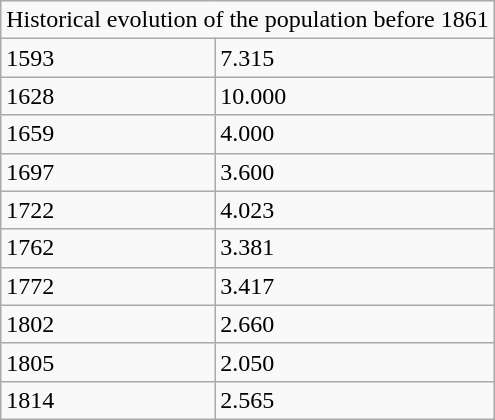<table class="wikitable" style="float:right;">
<tr>
<td colspan="2" align="center">Historical evolution of the population before 1861</td>
</tr>
<tr>
<td>1593</td>
<td>7.315</td>
</tr>
<tr>
<td>1628</td>
<td>10.000</td>
</tr>
<tr>
<td>1659</td>
<td>4.000</td>
</tr>
<tr>
<td>1697</td>
<td>3.600</td>
</tr>
<tr>
<td>1722</td>
<td>4.023</td>
</tr>
<tr>
<td>1762</td>
<td>3.381</td>
</tr>
<tr>
<td>1772</td>
<td>3.417</td>
</tr>
<tr>
<td>1802</td>
<td>2.660</td>
</tr>
<tr>
<td>1805</td>
<td>2.050</td>
</tr>
<tr>
<td>1814</td>
<td>2.565</td>
</tr>
</table>
